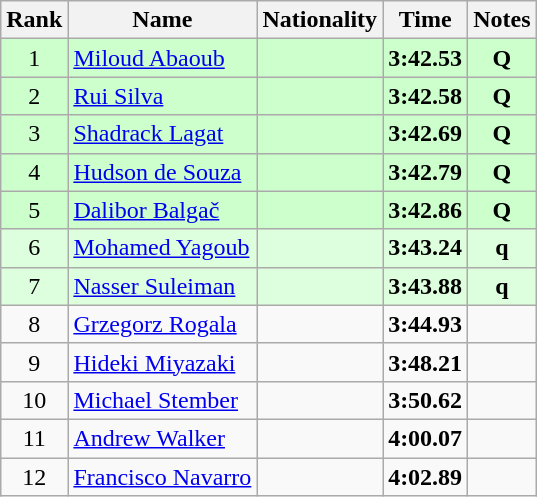<table class="wikitable sortable" style="text-align:center">
<tr>
<th>Rank</th>
<th>Name</th>
<th>Nationality</th>
<th>Time</th>
<th>Notes</th>
</tr>
<tr bgcolor=ccffcc>
<td>1</td>
<td align=left><a href='#'>Miloud Abaoub</a></td>
<td align=left></td>
<td><strong>3:42.53</strong></td>
<td><strong>Q</strong></td>
</tr>
<tr bgcolor=ccffcc>
<td>2</td>
<td align=left><a href='#'>Rui Silva</a></td>
<td align=left></td>
<td><strong>3:42.58</strong></td>
<td><strong>Q</strong></td>
</tr>
<tr bgcolor=ccffcc>
<td>3</td>
<td align=left><a href='#'>Shadrack Lagat</a></td>
<td align=left></td>
<td><strong>3:42.69</strong></td>
<td><strong>Q</strong></td>
</tr>
<tr bgcolor=ccffcc>
<td>4</td>
<td align=left><a href='#'>Hudson de Souza</a></td>
<td align=left></td>
<td><strong>3:42.79</strong></td>
<td><strong>Q</strong></td>
</tr>
<tr bgcolor=ccffcc>
<td>5</td>
<td align=left><a href='#'>Dalibor Balgač</a></td>
<td align=left></td>
<td><strong>3:42.86</strong></td>
<td><strong>Q</strong></td>
</tr>
<tr bgcolor=ddffdd>
<td>6</td>
<td align=left><a href='#'>Mohamed Yagoub</a></td>
<td align=left></td>
<td><strong>3:43.24</strong></td>
<td><strong>q</strong></td>
</tr>
<tr bgcolor=ddffdd>
<td>7</td>
<td align=left><a href='#'>Nasser Suleiman</a></td>
<td align=left></td>
<td><strong>3:43.88</strong></td>
<td><strong>q</strong></td>
</tr>
<tr>
<td>8</td>
<td align=left><a href='#'>Grzegorz Rogala</a></td>
<td align=left></td>
<td><strong>3:44.93</strong></td>
<td></td>
</tr>
<tr>
<td>9</td>
<td align=left><a href='#'>Hideki Miyazaki</a></td>
<td align=left></td>
<td><strong>3:48.21</strong></td>
<td></td>
</tr>
<tr>
<td>10</td>
<td align=left><a href='#'>Michael Stember</a></td>
<td align=left></td>
<td><strong>3:50.62</strong></td>
<td></td>
</tr>
<tr>
<td>11</td>
<td align=left><a href='#'>Andrew Walker</a></td>
<td align=left></td>
<td><strong>4:00.07</strong></td>
<td></td>
</tr>
<tr>
<td>12</td>
<td align=left><a href='#'>Francisco Navarro</a></td>
<td align=left></td>
<td><strong>4:02.89</strong></td>
<td></td>
</tr>
</table>
